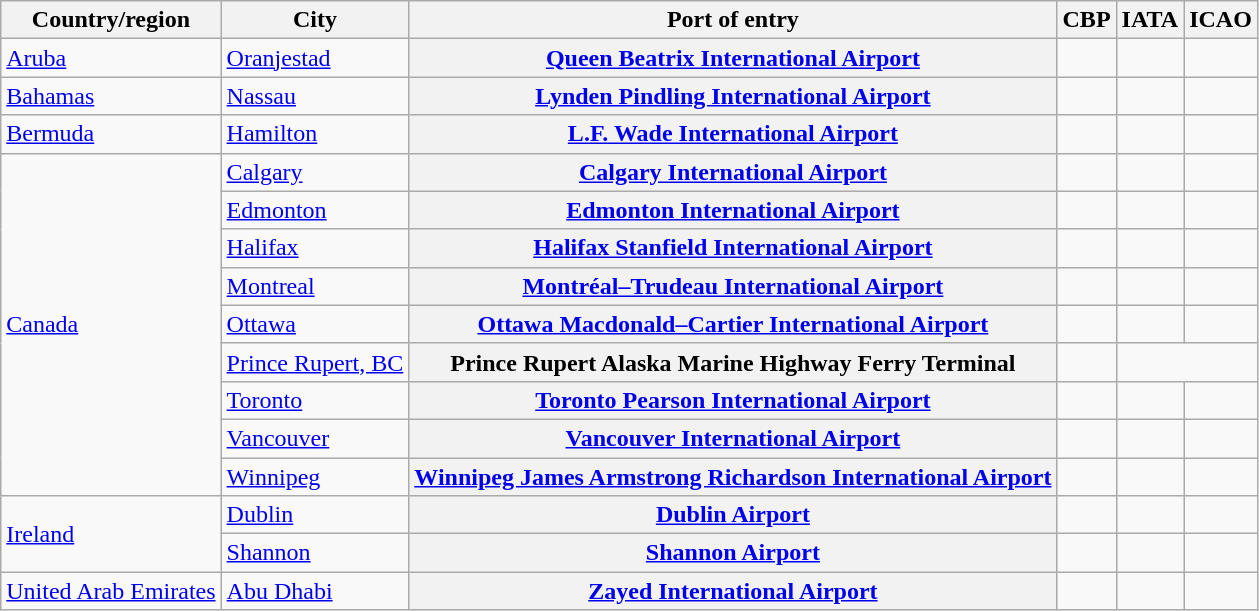<table class="wikitable sortable plainrowheaders">
<tr>
<th scope="col">Country/region</th>
<th scope="col">City</th>
<th scope="col">Port of entry</th>
<th scope="col">CBP</th>
<th scope="col">IATA</th>
<th scope="col">ICAO</th>
</tr>
<tr>
<td><a href='#'>Aruba</a></td>
<td><a href='#'>Oranjestad</a></td>
<th scope="row"><a href='#'>Queen Beatrix International Airport</a></th>
<td></td>
<td></td>
<td></td>
</tr>
<tr>
<td><a href='#'>Bahamas</a></td>
<td><a href='#'>Nassau</a></td>
<th scope="row"><a href='#'>Lynden Pindling International Airport</a></th>
<td></td>
<td></td>
<td></td>
</tr>
<tr>
<td><a href='#'>Bermuda</a></td>
<td><a href='#'>Hamilton</a></td>
<th scope="row"><a href='#'>L.F. Wade International Airport</a></th>
<td></td>
<td></td>
<td></td>
</tr>
<tr>
<td rowspan="9"><a href='#'>Canada</a></td>
<td><a href='#'>Calgary</a></td>
<th scope="row"><a href='#'>Calgary International Airport</a></th>
<td></td>
<td></td>
<td></td>
</tr>
<tr>
<td><a href='#'>Edmonton</a></td>
<th scope="row"><a href='#'>Edmonton International Airport</a></th>
<td></td>
<td></td>
<td></td>
</tr>
<tr>
<td><a href='#'>Halifax</a></td>
<th scope="row"><a href='#'>Halifax Stanfield International Airport</a></th>
<td></td>
<td></td>
<td></td>
</tr>
<tr>
<td><a href='#'>Montreal</a></td>
<th scope="row"><a href='#'>Montréal–Trudeau International Airport</a></th>
<td></td>
<td></td>
<td></td>
</tr>
<tr>
<td><a href='#'>Ottawa</a></td>
<th scope="row"><a href='#'>Ottawa Macdonald–Cartier International Airport</a></th>
<td></td>
<td></td>
<td></td>
</tr>
<tr>
<td><a href='#'>Prince Rupert, BC</a></td>
<th scope="row">Prince Rupert Alaska Marine Highway Ferry Terminal</th>
<td></td>
</tr>
<tr>
<td><a href='#'>Toronto</a></td>
<th scope="row"><a href='#'>Toronto Pearson International Airport</a></th>
<td></td>
<td></td>
<td></td>
</tr>
<tr>
<td><a href='#'>Vancouver</a></td>
<th scope="row"><a href='#'>Vancouver International Airport</a></th>
<td></td>
<td></td>
<td></td>
</tr>
<tr>
<td><a href='#'>Winnipeg</a></td>
<th scope="row"><a href='#'>Winnipeg James Armstrong Richardson International Airport</a></th>
<td></td>
<td></td>
<td></td>
</tr>
<tr>
<td rowspan="2"><a href='#'>Ireland</a></td>
<td><a href='#'>Dublin</a></td>
<th scope="row"><a href='#'>Dublin Airport</a></th>
<td></td>
<td></td>
<td></td>
</tr>
<tr>
<td><a href='#'>Shannon</a></td>
<th scope="row"><a href='#'>Shannon Airport</a></th>
<td></td>
<td></td>
<td></td>
</tr>
<tr>
<td><a href='#'>United Arab Emirates</a></td>
<td><a href='#'>Abu Dhabi</a></td>
<th scope="row"><a href='#'>Zayed International Airport</a></th>
<td></td>
<td></td>
<td></td>
</tr>
</table>
